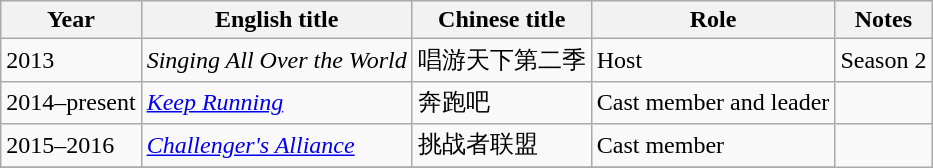<table class="wikitable sortable">
<tr>
<th>Year</th>
<th>English title</th>
<th>Chinese title</th>
<th>Role</th>
<th>Notes</th>
</tr>
<tr>
<td>2013</td>
<td><em>Singing All Over the World </em></td>
<td>唱游天下第二季</td>
<td>Host</td>
<td>Season 2</td>
</tr>
<tr>
<td>2014–present</td>
<td><em><a href='#'>Keep Running</a></em></td>
<td>奔跑吧</td>
<td>Cast member and leader</td>
<td></td>
</tr>
<tr>
<td>2015–2016</td>
<td><em><a href='#'>Challenger's Alliance</a></em></td>
<td>挑战者联盟</td>
<td>Cast member</td>
</tr>
<tr>
</tr>
</table>
